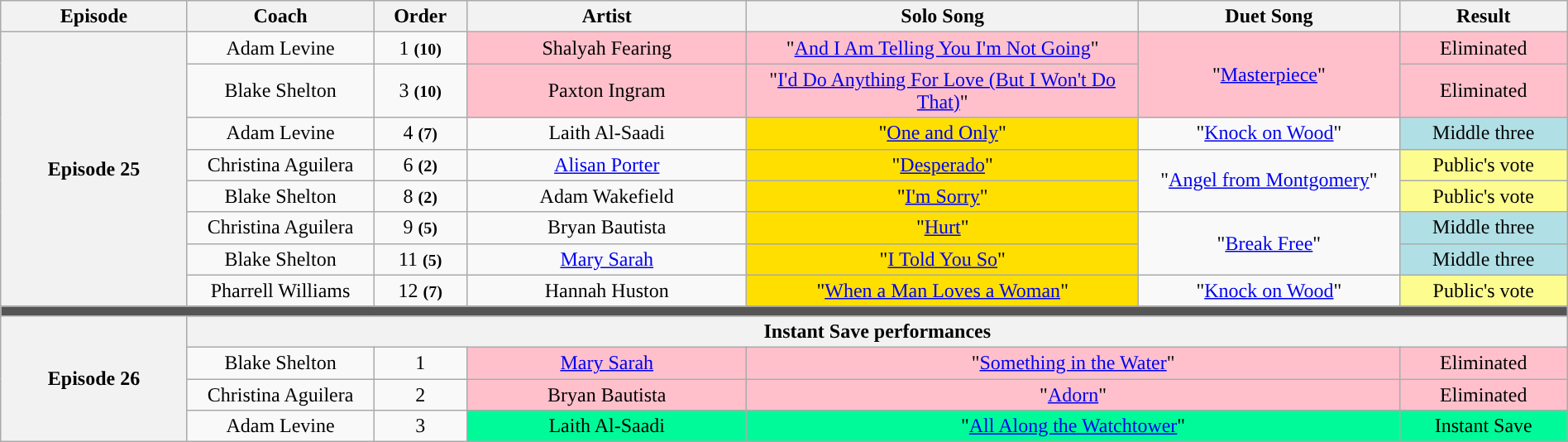<table class="wikitable" style="text-align:center; width:100%;">
<tr>
<th style="width:10%;">Episode</th>
<th style="width:10%;">Coach</th>
<th style="width:05%;">Order</th>
<th style="width:15%;">Artist</th>
<th style="width:21%;">Solo Song</th>
<th style="width:14%;">Duet Song</th>
<th style="width:9%;">Result</th>
</tr>
<tr>
<th rowspan="8" scope="row">Episode 25<br><small></small></th>
<td>Adam Levine</td>
<td>1 <small><strong>(10)</strong></small></td>
<td style="background:Pink;">Shalyah Fearing</td>
<td style="background:Pink;">"<a href='#'>And I Am Telling You I'm Not Going</a>"</td>
<td rowspan="2" style="background:Pink;">"<a href='#'>Masterpiece</a>"</td>
<td style="background:Pink;">Eliminated</td>
</tr>
<tr>
<td>Blake Shelton</td>
<td>3 <small><strong>(10)</strong></small></td>
<td style="background:Pink;">Paxton Ingram</td>
<td style="background:Pink;">"<a href='#'>I'd Do Anything For Love (But I Won't Do That)</a>"</td>
<td style="background:Pink;">Eliminated</td>
</tr>
<tr>
<td>Adam Levine</td>
<td>4 <small><strong>(7)</strong></small></td>
<td>Laith Al-Saadi</td>
<td style="background:#fedf00;">"<a href='#'>One and Only</a>"</td>
<td>"<a href='#'>Knock on Wood</a>"</td>
<td style="background:#B0E0E6;">Middle three</td>
</tr>
<tr>
<td>Christina Aguilera</td>
<td>6 <small><strong>(2)</strong></small></td>
<td><a href='#'>Alisan Porter</a></td>
<td style="background:#fedf00;">"<a href='#'>Desperado</a>"</td>
<td rowspan="2">"<a href='#'>Angel from Montgomery</a>"</td>
<td style="background:#fdfc8f;">Public's vote</td>
</tr>
<tr>
<td>Blake Shelton</td>
<td>8 <small><strong>(2)</strong></small></td>
<td>Adam Wakefield</td>
<td style="background:#fedf00;">"<a href='#'>I'm Sorry</a>"</td>
<td style="background:#fdfc8f;">Public's vote</td>
</tr>
<tr>
<td>Christina Aguilera</td>
<td>9 <small><strong>(5)</strong></small></td>
<td>Bryan Bautista</td>
<td style="background:#fedf00;">"<a href='#'>Hurt</a>"</td>
<td rowspan="2">"<a href='#'>Break Free</a>"</td>
<td style="background:#B0E0E6;">Middle three</td>
</tr>
<tr>
<td>Blake Shelton</td>
<td>11 <small><strong>(5)</strong></small></td>
<td><a href='#'>Mary Sarah</a></td>
<td style="background:#fedf00;">"<a href='#'>I Told You So</a>"</td>
<td style="background:#B0E0E6;">Middle three</td>
</tr>
<tr>
<td>Pharrell Williams</td>
<td>12 <small><strong>(7)</strong></small></td>
<td>Hannah Huston</td>
<td style="background:#fedf00;">"<a href='#'>When a Man Loves a Woman</a>"</td>
<td>"<a href='#'>Knock on Wood</a>"</td>
<td style="background:#fdfc8f;">Public's vote</td>
</tr>
<tr>
<td colspan="7" style="background:#555;"></td>
</tr>
<tr>
<th rowspan="5" scope="row">Episode 26<br><small></small></th>
</tr>
<tr>
<th colspan="6">Instant Save performances</th>
</tr>
<tr>
<td>Blake Shelton</td>
<td>1</td>
<td style="background:Pink;"><a href='#'>Mary Sarah</a></td>
<td style="background:Pink;" colspan="2">"<a href='#'>Something in the Water</a>"</td>
<td style="background:Pink;">Eliminated</td>
</tr>
<tr>
<td>Christina Aguilera</td>
<td>2</td>
<td style="background:Pink;">Bryan Bautista</td>
<td style="background:Pink;" colspan="2">"<a href='#'>Adorn</a>"</td>
<td style="background:Pink;">Eliminated</td>
</tr>
<tr>
<td>Adam Levine</td>
<td>3</td>
<td style="background:#00FA9A;">Laith Al-Saadi</td>
<td style="background:#00FA9A;" colspan="2">"<a href='#'>All Along the Watchtower</a>"</td>
<td style="background:#00FA9A;">Instant Save</td>
</tr>
</table>
